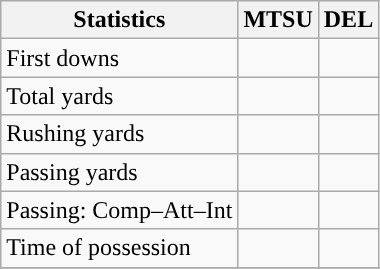<table class="wikitable" style="float: left;">
<tr>
<th>Statistics</th>
<th>MTSU</th>
<th>DEL</th>
</tr>
<tr>
<td>First downs</td>
<td></td>
<td></td>
</tr>
<tr>
<td>Total yards</td>
<td></td>
<td></td>
</tr>
<tr>
<td>Rushing yards</td>
<td></td>
<td></td>
</tr>
<tr>
<td>Passing yards</td>
<td></td>
<td></td>
</tr>
<tr>
<td>Passing: Comp–Att–Int</td>
<td></td>
<td></td>
</tr>
<tr>
<td>Time of possession</td>
<td></td>
<td></td>
</tr>
<tr>
</tr>
</table>
